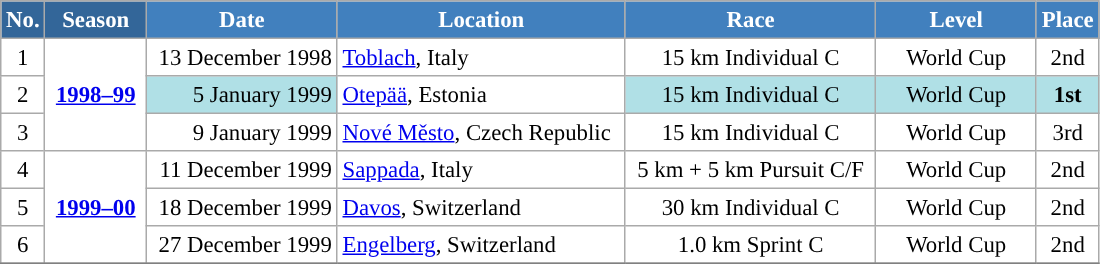<table class="wikitable sortable" style="font-size:95%; text-align:center; border:grey solid 1px; border-collapse:collapse; background:#ffffff;">
<tr style="background:#efefef;">
<th style="background-color:#369; color:white;">No.</th>
<th style="background-color:#369; color:white;">Season</th>
<th style="background-color:#4180be; color:white; width:120px;">Date</th>
<th style="background-color:#4180be; color:white; width:185px;">Location</th>
<th style="background-color:#4180be; color:white; width:160px;">Race</th>
<th style="background-color:#4180be; color:white; width:100px;">Level</th>
<th style="background-color:#4180be; color:white;">Place</th>
</tr>
<tr>
<td align=center>1</td>
<td rowspan=3 align=center><strong> <a href='#'>1998–99</a> </strong></td>
<td align=right>13 December 1998</td>
<td align=left> <a href='#'>Toblach</a>, Italy</td>
<td>15 km Individual C</td>
<td>World Cup</td>
<td>2nd</td>
</tr>
<tr>
<td align=center>2</td>
<td bgcolor="#BOEOE6" align=right>5 January 1999</td>
<td align=left> <a href='#'>Otepää</a>, Estonia</td>
<td bgcolor="#BOEOE6">15 km Individual C</td>
<td bgcolor="#BOEOE6">World Cup</td>
<td bgcolor="#BOEOE6"><strong>1st</strong></td>
</tr>
<tr>
<td align=center>3</td>
<td align=right>9 January 1999</td>
<td align=left> <a href='#'>Nové Město</a>, Czech Republic</td>
<td>15 km Individual C</td>
<td>World Cup</td>
<td>3rd</td>
</tr>
<tr>
<td align=center>4</td>
<td rowspan=3 align=center><strong> <a href='#'>1999–00</a> </strong></td>
<td align=right>11 December 1999</td>
<td align=left> <a href='#'>Sappada</a>, Italy</td>
<td>5 km + 5 km Pursuit C/F</td>
<td>World Cup</td>
<td>2nd</td>
</tr>
<tr>
<td align=center>5</td>
<td align=right>18 December 1999</td>
<td align=left> <a href='#'>Davos</a>, Switzerland</td>
<td>30 km Individual C</td>
<td>World Cup</td>
<td>2nd</td>
</tr>
<tr>
<td align=center>6</td>
<td align=right>27 December 1999</td>
<td align=left> <a href='#'>Engelberg</a>, Switzerland</td>
<td>1.0 km Sprint C</td>
<td>World Cup</td>
<td>2nd</td>
</tr>
<tr>
</tr>
</table>
